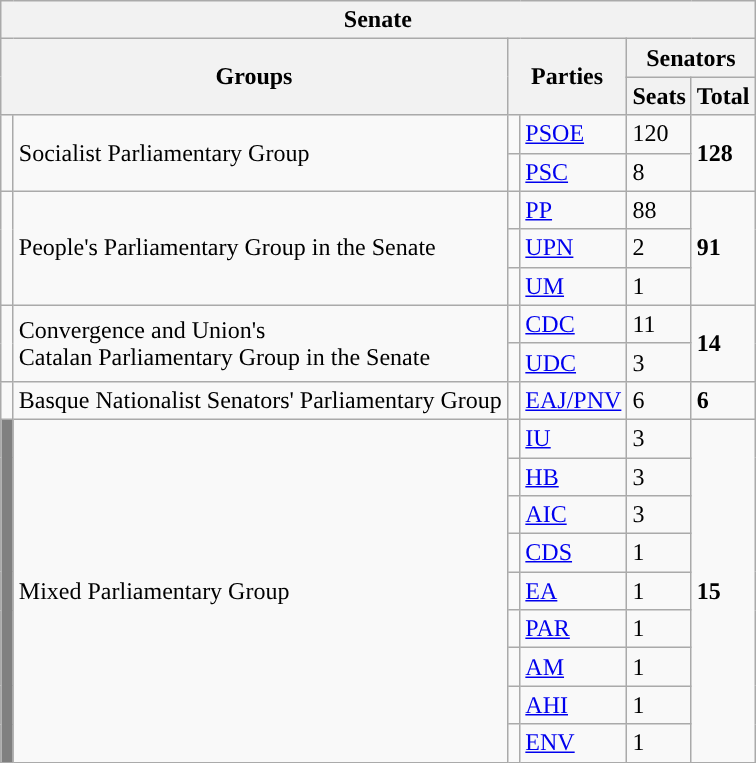<table class="wikitable" style="text-align:left;">
<tr>
<th colspan="6">Senate</th>
</tr>
<tr>
<th rowspan="2" colspan="2">Groups</th>
<th rowspan="2" colspan="2">Parties</th>
<th colspan="2">Senators</th>
</tr>
<tr>
<th>Seats</th>
<th>Total</th>
</tr>
<tr>
<td width="1" rowspan="2"></td>
<td rowspan="2">Socialist Parliamentary Group</td>
<td width="1" style="color:inherit;background:"></td>
<td><a href='#'>PSOE</a></td>
<td>120</td>
<td rowspan="2"><strong>128</strong></td>
</tr>
<tr>
<td style="color:inherit;background:"></td>
<td><a href='#'>PSC</a></td>
<td>8</td>
</tr>
<tr>
<td rowspan="3" style="color:inherit;background:"></td>
<td rowspan="3">People's Parliamentary Group in the Senate</td>
<td style="color:inherit;background:"></td>
<td><a href='#'>PP</a></td>
<td>88</td>
<td rowspan="3"><strong>91</strong></td>
</tr>
<tr>
<td style="color:inherit;background:"></td>
<td><a href='#'>UPN</a></td>
<td>2</td>
</tr>
<tr>
<td style="color:inherit;background:"></td>
<td><a href='#'>UM</a></td>
<td>1</td>
</tr>
<tr>
<td rowspan="2" style="color:inherit;background:"></td>
<td rowspan="2">Convergence and Union's<br>Catalan Parliamentary Group in the Senate</td>
<td style="color:inherit;background:"></td>
<td><a href='#'>CDC</a></td>
<td>11</td>
<td rowspan="2"><strong>14</strong></td>
</tr>
<tr>
<td style="color:inherit;background:"></td>
<td><a href='#'>UDC</a></td>
<td>3</td>
</tr>
<tr>
<td style="color:inherit;background:"></td>
<td>Basque Nationalist Senators' Parliamentary Group</td>
<td style="color:inherit;background:"></td>
<td><a href='#'>EAJ/PNV</a></td>
<td>6</td>
<td><strong>6</strong></td>
</tr>
<tr>
<td rowspan="9" bgcolor="gray"></td>
<td rowspan="9">Mixed Parliamentary Group</td>
<td style="color:inherit;background:"></td>
<td><a href='#'>IU</a></td>
<td>3</td>
<td rowspan="9"><strong>15</strong></td>
</tr>
<tr>
<td style="color:inherit;background:"></td>
<td><a href='#'>HB</a></td>
<td>3</td>
</tr>
<tr>
<td style="color:inherit;background:"></td>
<td><a href='#'>AIC</a></td>
<td>3</td>
</tr>
<tr>
<td style="color:inherit;background:"></td>
<td><a href='#'>CDS</a></td>
<td>1</td>
</tr>
<tr>
<td style="color:inherit;background:"></td>
<td><a href='#'>EA</a></td>
<td>1</td>
</tr>
<tr>
<td style="color:inherit;background:"></td>
<td><a href='#'>PAR</a></td>
<td>1</td>
</tr>
<tr>
<td style="color:inherit;background:"></td>
<td><a href='#'>AM</a></td>
<td>1</td>
</tr>
<tr>
<td style="color:inherit;background:"></td>
<td><a href='#'>AHI</a></td>
<td>1</td>
</tr>
<tr>
<td style="color:inherit;background:"></td>
<td><a href='#'>ENV</a></td>
<td>1</td>
</tr>
</table>
